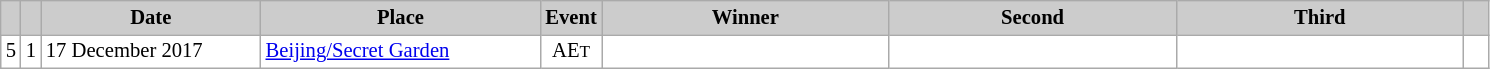<table class="wikitable plainrowheaders" style="background:#fff; font-size:86%; line-height:16px; border:grey solid 1px; border-collapse:collapse;">
<tr style="background:#ccc; text-align:center;">
<th scope="col" style="background:#ccc; width=20 px;"></th>
<th scope="col" style="background:#ccc; width=30 px;"></th>
<th scope="col" style="background:#ccc; width:140px;">Date</th>
<th scope="col" style="background:#ccc; width:180px;">Place</th>
<th scope="col" style="background:#ccc; width:15px;">Event</th>
<th scope="col" style="background:#ccc; width:185px;">Winner</th>
<th scope="col" style="background:#ccc; width:185px;">Second</th>
<th scope="col" style="background:#ccc; width:185px;">Third</th>
<th scope="col" style="background:#ccc; width:10px;"></th>
</tr>
<tr>
<td align=center>5</td>
<td align=center>1</td>
<td>17 December 2017</td>
<td> <a href='#'>Beijing/Secret Garden</a></td>
<td align=center>AE<small>T</small></td>
<td></td>
<td></td>
<td></td>
<td></td>
</tr>
</table>
